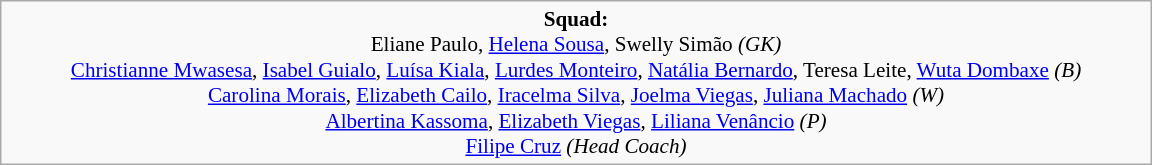<table class="wikitable" style="width:48em; margin:0.5em auto">
<tr>
<td style="font-size:88%" align="center"><strong>Squad:</strong><br>Eliane Paulo, <a href='#'>Helena Sousa</a>, Swelly Simão <em>(GK)</em><br><a href='#'>Christianne Mwasesa</a>, <a href='#'>Isabel Guialo</a>, <a href='#'>Luísa Kiala</a>, <a href='#'>Lurdes Monteiro</a>, <a href='#'>Natália Bernardo</a>, Teresa Leite, <a href='#'>Wuta Dombaxe</a> <em>(B)</em><br><a href='#'>Carolina Morais</a>, <a href='#'>Elizabeth Cailo</a>, <a href='#'>Iracelma Silva</a>, <a href='#'>Joelma Viegas</a>, <a href='#'>Juliana Machado</a> <em>(W)</em><br><a href='#'>Albertina Kassoma</a>, <a href='#'>Elizabeth Viegas</a>, <a href='#'>Liliana Venâncio</a> <em>(P)</em><br><a href='#'>Filipe Cruz</a> <em>(Head Coach)</em></td>
</tr>
</table>
